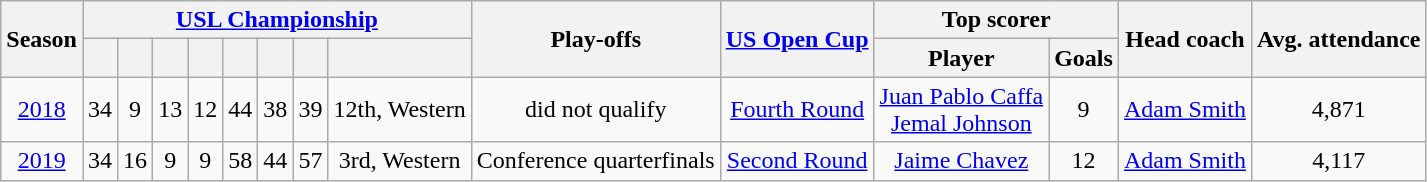<table class="wikitable" style="text-align: center">
<tr>
<th scope="col" rowspan="2">Season</th>
<th colspan=8 class="unsortable"><a href='#'>USL Championship</a></th>
<th scope="col" rowspan="2" class="unsortable">Play-offs</th>
<th scope="col" rowspan="2" class="unsortable"><a href='#'>US Open Cup</a></th>
<th scope="col" colspan="2" class="unsortable">Top scorer</th>
<th scope="col" rowspan="2" class="unsortable">Head coach</th>
<th scope="col" rowspan="2" class="unsortable">Avg. attendance</th>
</tr>
<tr>
<th></th>
<th></th>
<th></th>
<th></th>
<th></th>
<th></th>
<th></th>
<th></th>
<th class="unsortable">Player</th>
<th class="unsortable">Goals</th>
</tr>
<tr>
<td><a href='#'>2018</a></td>
<td>34</td>
<td>9</td>
<td>13</td>
<td>12</td>
<td>44</td>
<td>38</td>
<td>39</td>
<td>12th, Western</td>
<td>did not qualify</td>
<td><a href='#'>Fourth Round</a></td>
<td> <a href='#'>Juan Pablo Caffa</a><br> <a href='#'>Jemal Johnson</a></td>
<td>9</td>
<td> <a href='#'>Adam Smith</a></td>
<td>4,871</td>
</tr>
<tr>
<td><a href='#'>2019</a></td>
<td>34</td>
<td>16</td>
<td>9</td>
<td>9</td>
<td>58</td>
<td>44</td>
<td>57</td>
<td>3rd, Western</td>
<td>Conference quarterfinals</td>
<td><a href='#'>Second Round</a></td>
<td> <a href='#'>Jaime Chavez</a></td>
<td>12</td>
<td> <a href='#'>Adam Smith</a></td>
<td>4,117</td>
</tr>
</table>
